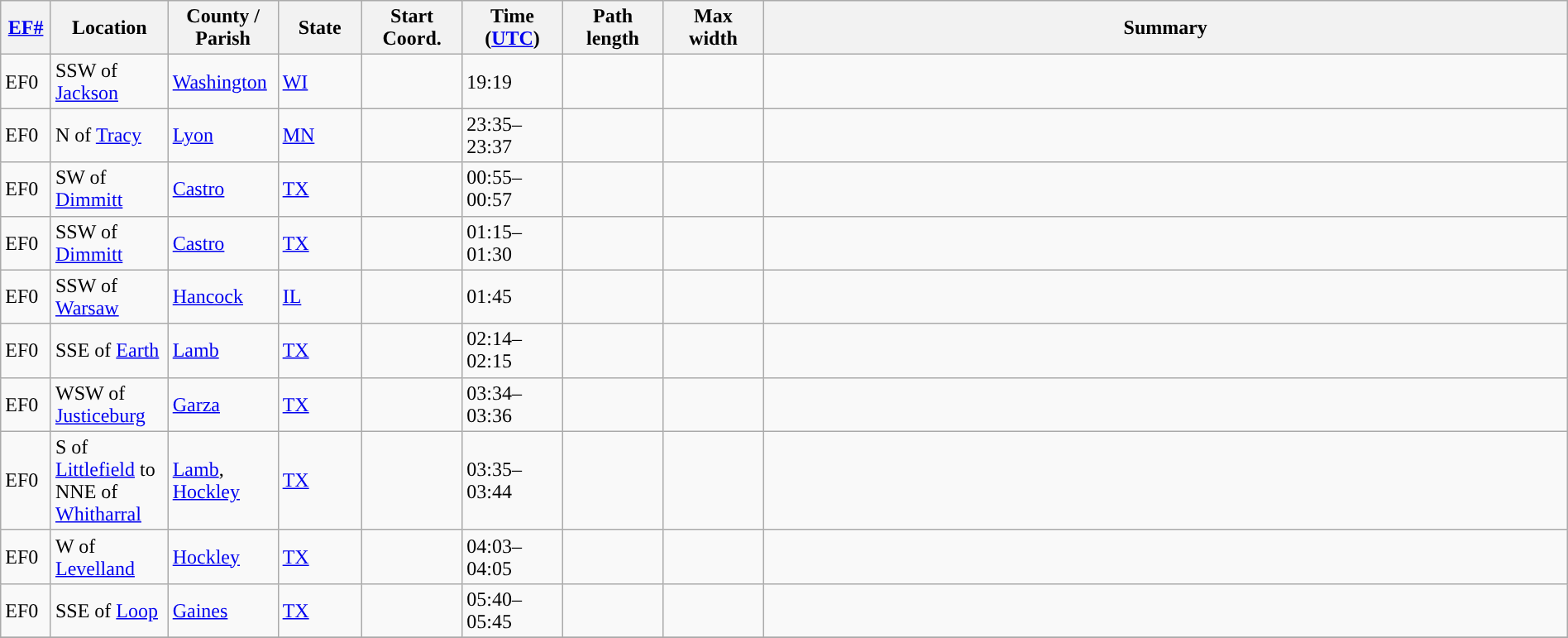<table class="wikitable sortable" style="width:100%;">
<tr>
<th scope="col"  style="width:3%; text-align:center;"><a href='#'>EF#</a></th>
<th scope="col"  style="width:7%; text-align:center;" class="unsortable">Location</th>
<th scope="col"  style="width:6%; text-align:center;" class="unsortable">County / Parish</th>
<th scope="col"  style="width:5%; text-align:center;">State</th>
<th scope="col"  style="width:6%; text-align:center;">Start Coord.</th>
<th scope="col"  style="width:6%; text-align:center;">Time (<a href='#'>UTC</a>)</th>
<th scope="col"  style="width:6%; text-align:center;">Path length</th>
<th scope="col"  style="width:6%; text-align:center;">Max width</th>
<th scope="col" class="unsortable" style="width:48%; text-align:center;">Summary</th>
</tr>
<tr>
<td>EF0</td>
<td>SSW of <a href='#'>Jackson</a></td>
<td><a href='#'>Washington</a></td>
<td><a href='#'>WI</a></td>
<td></td>
<td>19:19</td>
<td></td>
<td></td>
<td></td>
</tr>
<tr>
<td>EF0</td>
<td>N of <a href='#'>Tracy</a></td>
<td><a href='#'>Lyon</a></td>
<td><a href='#'>MN</a></td>
<td></td>
<td>23:35–23:37</td>
<td></td>
<td></td>
<td></td>
</tr>
<tr>
<td>EF0</td>
<td>SW of <a href='#'>Dimmitt</a></td>
<td><a href='#'>Castro</a></td>
<td><a href='#'>TX</a></td>
<td></td>
<td>00:55–00:57</td>
<td></td>
<td></td>
<td></td>
</tr>
<tr>
<td>EF0</td>
<td>SSW of <a href='#'>Dimmitt</a></td>
<td><a href='#'>Castro</a></td>
<td><a href='#'>TX</a></td>
<td></td>
<td>01:15–01:30</td>
<td></td>
<td></td>
<td></td>
</tr>
<tr>
<td>EF0</td>
<td>SSW of <a href='#'>Warsaw</a></td>
<td><a href='#'>Hancock</a></td>
<td><a href='#'>IL</a></td>
<td></td>
<td>01:45</td>
<td></td>
<td></td>
<td></td>
</tr>
<tr>
<td>EF0</td>
<td>SSE of <a href='#'>Earth</a></td>
<td><a href='#'>Lamb</a></td>
<td><a href='#'>TX</a></td>
<td></td>
<td>02:14–02:15</td>
<td></td>
<td></td>
<td></td>
</tr>
<tr>
<td>EF0</td>
<td>WSW of <a href='#'>Justiceburg</a></td>
<td><a href='#'>Garza</a></td>
<td><a href='#'>TX</a></td>
<td></td>
<td>03:34–03:36</td>
<td></td>
<td></td>
<td></td>
</tr>
<tr>
<td>EF0</td>
<td>S of <a href='#'>Littlefield</a> to NNE of <a href='#'>Whitharral</a></td>
<td><a href='#'>Lamb</a>, <a href='#'>Hockley</a></td>
<td><a href='#'>TX</a></td>
<td></td>
<td>03:35–03:44</td>
<td></td>
<td></td>
<td></td>
</tr>
<tr>
<td>EF0</td>
<td>W of <a href='#'>Levelland</a></td>
<td><a href='#'>Hockley</a></td>
<td><a href='#'>TX</a></td>
<td></td>
<td>04:03–04:05</td>
<td></td>
<td></td>
<td></td>
</tr>
<tr>
<td>EF0</td>
<td>SSE of <a href='#'>Loop</a></td>
<td><a href='#'>Gaines</a></td>
<td><a href='#'>TX</a></td>
<td></td>
<td>05:40–05:45</td>
<td></td>
<td></td>
<td></td>
</tr>
<tr>
</tr>
</table>
